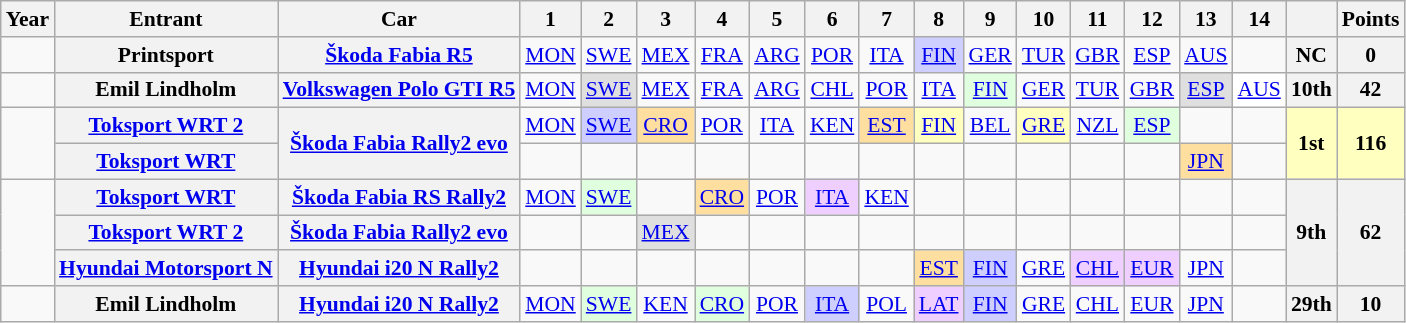<table class="wikitable" style="text-align:center; font-size:90%">
<tr>
<th>Year</th>
<th>Entrant</th>
<th>Car</th>
<th>1</th>
<th>2</th>
<th>3</th>
<th>4</th>
<th>5</th>
<th>6</th>
<th>7</th>
<th>8</th>
<th>9</th>
<th>10</th>
<th>11</th>
<th>12</th>
<th>13</th>
<th>14</th>
<th></th>
<th>Points</th>
</tr>
<tr>
<td></td>
<th>Printsport</th>
<th><a href='#'>Škoda Fabia R5</a></th>
<td><a href='#'>MON</a></td>
<td><a href='#'>SWE</a></td>
<td><a href='#'>MEX</a></td>
<td><a href='#'>FRA</a></td>
<td><a href='#'>ARG</a></td>
<td><a href='#'>POR</a></td>
<td><a href='#'>ITA</a></td>
<td style="background:#CFCFFF"><a href='#'>FIN</a><br></td>
<td><a href='#'>GER</a></td>
<td><a href='#'>TUR</a></td>
<td><a href='#'>GBR</a></td>
<td><a href='#'>ESP</a></td>
<td><a href='#'>AUS</a></td>
<td></td>
<th>NC</th>
<th>0</th>
</tr>
<tr>
<td></td>
<th>Emil Lindholm</th>
<th><a href='#'>Volkswagen Polo GTI R5</a></th>
<td><a href='#'>MON</a></td>
<td style="background:#DFDFDF"><a href='#'>SWE</a><br></td>
<td><a href='#'>MEX</a></td>
<td><a href='#'>FRA</a></td>
<td><a href='#'>ARG</a></td>
<td><a href='#'>CHL</a></td>
<td><a href='#'>POR</a></td>
<td><a href='#'>ITA</a></td>
<td style="background:#DFFFDF"><a href='#'>FIN</a><br></td>
<td><a href='#'>GER</a></td>
<td><a href='#'>TUR</a></td>
<td><a href='#'>GBR</a></td>
<td style="background:#DFDFDF"><a href='#'>ESP</a><br></td>
<td style="background:white"><a href='#'>AUS</a><br></td>
<th>10th</th>
<th>42</th>
</tr>
<tr>
<td rowspan="2"></td>
<th><a href='#'>Toksport WRT 2</a></th>
<th rowspan="2"><a href='#'>Škoda Fabia Rally2 evo</a></th>
<td><a href='#'>MON</a></td>
<td style="background:#CFCFFF"><a href='#'>SWE</a><br></td>
<td style="background:#FFDF9F"><a href='#'>CRO</a><br></td>
<td><a href='#'>POR</a></td>
<td><a href='#'>ITA</a></td>
<td><a href='#'>KEN</a></td>
<td style="background:#FFDF9F"><a href='#'>EST</a><br></td>
<td style="background:#FFFFBF"><a href='#'>FIN</a><br></td>
<td><a href='#'>BEL</a></td>
<td style="background:#FFFFBF"><a href='#'>GRE</a><br></td>
<td><a href='#'>NZL</a></td>
<td style="background:#DFFFDF"><a href='#'>ESP</a><br></td>
<td></td>
<td></td>
<th rowspan="2" style="background:#FFFFBF">1st</th>
<th rowspan="2" style="background:#FFFFBF">116</th>
</tr>
<tr>
<th><a href='#'>Toksport WRT</a></th>
<td></td>
<td></td>
<td></td>
<td></td>
<td></td>
<td></td>
<td></td>
<td></td>
<td></td>
<td></td>
<td></td>
<td></td>
<td style="background:#FFDF9F"><a href='#'>JPN</a><br></td>
<td></td>
</tr>
<tr>
<td rowspan="3"></td>
<th><a href='#'>Toksport WRT</a></th>
<th><a href='#'>Škoda Fabia RS Rally2</a></th>
<td><a href='#'>MON</a></td>
<td style="background:#DFFFDF"><a href='#'>SWE</a><br></td>
<td></td>
<td style="background:#FFDF9F"><a href='#'>CRO</a><br></td>
<td><a href='#'>POR</a></td>
<td style="background:#EFCFFF"><a href='#'>ITA</a><br></td>
<td><a href='#'>KEN</a></td>
<td></td>
<td></td>
<td></td>
<td></td>
<td></td>
<td></td>
<td></td>
<th rowspan="3">9th</th>
<th rowspan="3">62</th>
</tr>
<tr>
<th><a href='#'>Toksport WRT 2</a></th>
<th><a href='#'>Škoda Fabia Rally2 evo</a></th>
<td></td>
<td></td>
<td style="background:#DFDFDF"><a href='#'>MEX</a><br></td>
<td></td>
<td></td>
<td></td>
<td></td>
<td></td>
<td></td>
<td></td>
<td></td>
<td></td>
<td></td>
<td></td>
</tr>
<tr>
<th><a href='#'>Hyundai Motorsport N</a></th>
<th><a href='#'>Hyundai i20 N Rally2</a></th>
<td></td>
<td></td>
<td></td>
<td></td>
<td></td>
<td></td>
<td></td>
<td style="background:#FFDF9F"><a href='#'>EST</a><br></td>
<td style="background:#CFCFFF"><a href='#'>FIN</a><br></td>
<td><a href='#'>GRE</a></td>
<td style="background:#EFCFFF"><a href='#'>CHL</a><br></td>
<td style="background:#EFCFFF"><a href='#'>EUR</a><br></td>
<td><a href='#'>JPN</a></td>
<td></td>
</tr>
<tr>
<td></td>
<th>Emil Lindholm</th>
<th><a href='#'>Hyundai i20 N Rally2</a></th>
<td><a href='#'>MON</a></td>
<td style="background:#DFFFDF;"><a href='#'>SWE</a><br></td>
<td><a href='#'>KEN</a></td>
<td style="background:#DFFFDF;"><a href='#'>CRO</a><br></td>
<td><a href='#'>POR</a></td>
<td style="background:#CFCFFF;"><a href='#'>ITA</a><br></td>
<td><a href='#'>POL</a></td>
<td style="background:#EFCFFF;"><a href='#'>LAT</a><br></td>
<td style="background:#CFCFFF;"><a href='#'>FIN</a><br></td>
<td><a href='#'>GRE</a></td>
<td><a href='#'>CHL</a></td>
<td><a href='#'>EUR</a></td>
<td><a href='#'>JPN</a></td>
<td></td>
<th>29th</th>
<th>10</th>
</tr>
</table>
